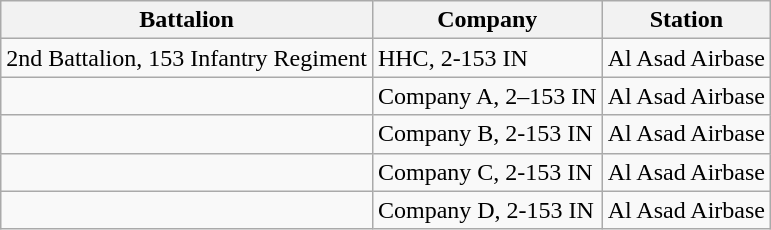<table class="wikitable">
<tr>
<th>Battalion</th>
<th>Company</th>
<th>Station</th>
</tr>
<tr>
<td>2nd Battalion, 153 Infantry Regiment</td>
<td>HHC, 2-153 IN</td>
<td>Al Asad Airbase</td>
</tr>
<tr>
<td></td>
<td>Company A, 2–153 IN</td>
<td>Al Asad Airbase</td>
</tr>
<tr>
<td></td>
<td>Company B, 2-153 IN</td>
<td>Al Asad Airbase</td>
</tr>
<tr>
<td></td>
<td>Company C, 2-153 IN</td>
<td>Al Asad Airbase</td>
</tr>
<tr>
<td></td>
<td>Company D, 2-153 IN</td>
<td>Al Asad Airbase</td>
</tr>
</table>
